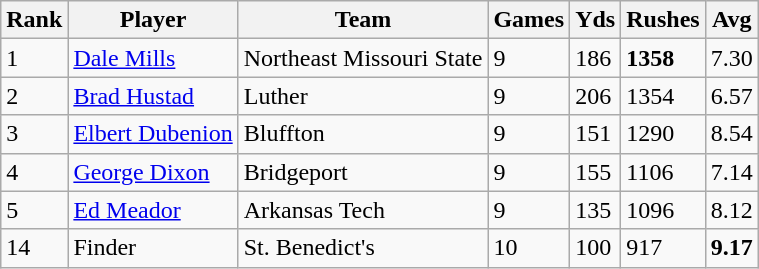<table class="wikitable sortable">
<tr>
<th>Rank</th>
<th>Player</th>
<th>Team</th>
<th>Games</th>
<th>Yds</th>
<th>Rushes</th>
<th>Avg</th>
</tr>
<tr>
<td>1</td>
<td><a href='#'>Dale Mills</a></td>
<td>Northeast Missouri State</td>
<td>9</td>
<td>186</td>
<td><strong>1358</strong></td>
<td>7.30</td>
</tr>
<tr>
<td>2</td>
<td><a href='#'>Brad Hustad</a></td>
<td>Luther</td>
<td>9</td>
<td>206</td>
<td>1354</td>
<td>6.57</td>
</tr>
<tr>
<td>3</td>
<td><a href='#'>Elbert Dubenion</a></td>
<td>Bluffton</td>
<td>9</td>
<td>151</td>
<td>1290</td>
<td>8.54</td>
</tr>
<tr>
<td>4</td>
<td><a href='#'>George Dixon</a></td>
<td>Bridgeport</td>
<td>9</td>
<td>155</td>
<td>1106</td>
<td>7.14</td>
</tr>
<tr>
<td>5</td>
<td><a href='#'>Ed Meador</a></td>
<td>Arkansas Tech</td>
<td>9</td>
<td>135</td>
<td>1096</td>
<td>8.12</td>
</tr>
<tr>
<td>14</td>
<td>Finder</td>
<td>St. Benedict's</td>
<td>10</td>
<td>100</td>
<td>917</td>
<td><strong>9.17</strong></td>
</tr>
</table>
